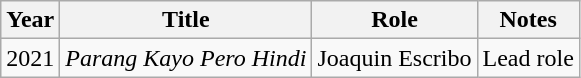<table class="wikitable sortable">
<tr>
<th>Year</th>
<th>Title</th>
<th>Role</th>
<th class="unsortable">Notes</th>
</tr>
<tr>
<td>2021</td>
<td><em>Parang Kayo Pero Hindi</em></td>
<td>Joaquin Escribo</td>
<td>Lead role</td>
</tr>
</table>
